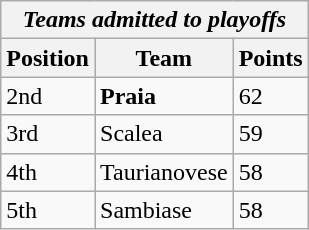<table class="wikitable">
<tr>
<th colspan="3"><em>Teams admitted to playoffs</em></th>
</tr>
<tr>
<th>Position</th>
<th>Team</th>
<th>Points</th>
</tr>
<tr>
<td>2nd</td>
<td><strong>Praia</strong></td>
<td>62</td>
</tr>
<tr>
<td>3rd</td>
<td>Scalea</td>
<td>59</td>
</tr>
<tr>
<td>4th</td>
<td>Taurianovese</td>
<td>58</td>
</tr>
<tr>
<td>5th</td>
<td>Sambiase</td>
<td>58</td>
</tr>
</table>
